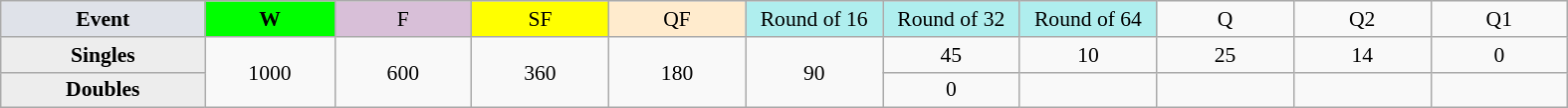<table class=wikitable style=font-size:90%;text-align:center>
<tr>
<td style="width:130px; background:#dfe2e9;"><strong>Event</strong></td>
<td style="width:80px; background:lime;"><strong>W</strong></td>
<td style="width:85px; background:thistle;">F</td>
<td style="width:85px; background:#ff0;">SF</td>
<td style="width:85px; background:#ffebcd;">QF</td>
<td style="width:85px; background:#afeeee;">Round of 16</td>
<td style="width:85px; background:#afeeee;">Round of 32</td>
<td style="width:85px; background:#afeeee;">Round of 64</td>
<td width=85>Q</td>
<td width=85>Q2</td>
<td width=85>Q1</td>
</tr>
<tr>
<th style="background:#ededed;">Singles</th>
<td rowspan=2>1000</td>
<td rowspan=2>600</td>
<td rowspan=2>360</td>
<td rowspan=2>180</td>
<td rowspan=2>90</td>
<td>45</td>
<td>10</td>
<td>25</td>
<td>14</td>
<td>0</td>
</tr>
<tr>
<th style="background:#ededed;">Doubles</th>
<td>0</td>
<td></td>
<td></td>
<td></td>
<td></td>
</tr>
</table>
